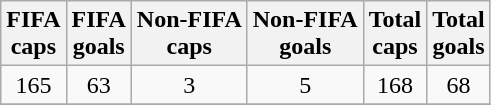<table class="wikitable" style="text-align:center">
<tr>
<th scope="col">FIFA <br>caps</th>
<th scope="col">FIFA <br>goals</th>
<th scope="col">Non-FIFA <br>caps</th>
<th scope="col">Non-FIFA <br>goals</th>
<th scope="col">Total <br>caps</th>
<th scope="col">Total <br>goals</th>
</tr>
<tr>
<td>165</td>
<td>63</td>
<td>3</td>
<td>5</td>
<td>168</td>
<td>68</td>
</tr>
<tr>
</tr>
</table>
